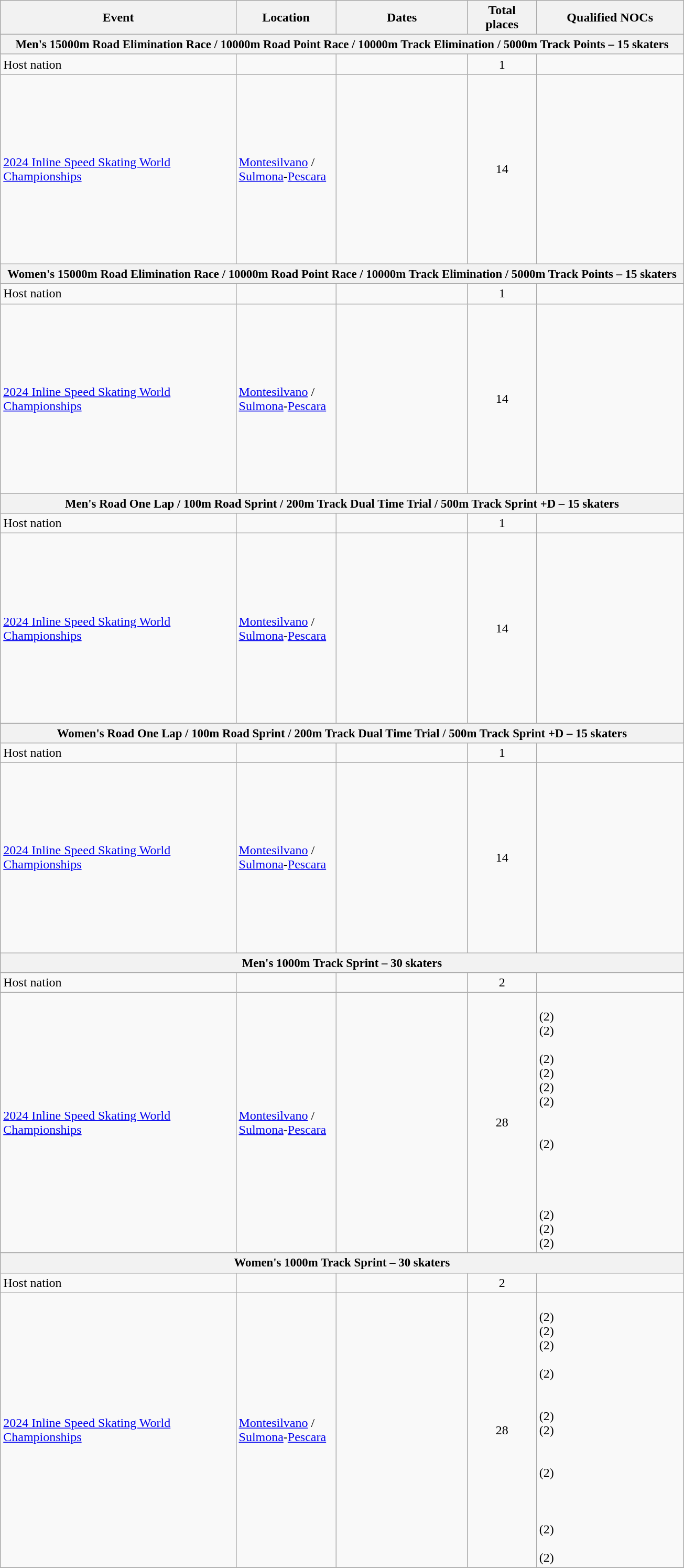<table class="wikitable" width=870>
<tr>
<th>Event</th>
<th width=120>Location</th>
<th width=160>Dates</th>
<th width=80>Total places</th>
<th width=180>Qualified NOCs</th>
</tr>
<tr style="font-size:95%;">
<th colspan=5>Men's 15000m Road Elimination Race / 10000m Road Point Race / 10000m Track Elimination / 5000m Track Points – 15 skaters</th>
</tr>
<tr>
<td>Host nation</td>
<td></td>
<td></td>
<td align="center">1</td>
<td></td>
</tr>
<tr>
<td><a href='#'>2024 Inline Speed Skating World Championships</a></td>
<td> <a href='#'>Montesilvano</a> / <a href='#'>Sulmona</a>-<a href='#'>Pescara</a></td>
<td align="center"></td>
<td align="center">14</td>
<td><br><br><br><br><br><br><br><br><br><br><br><br><br></td>
</tr>
<tr style="font-size:95%;">
<th colspan=5>Women's 15000m Road Elimination Race / 10000m Road Point Race / 10000m Track Elimination / 5000m Track Points – 15 skaters</th>
</tr>
<tr>
<td>Host nation</td>
<td></td>
<td></td>
<td align="center">1</td>
<td></td>
</tr>
<tr>
<td><a href='#'>2024 Inline Speed Skating World Championships</a></td>
<td> <a href='#'>Montesilvano</a> / <a href='#'>Sulmona</a>-<a href='#'>Pescara</a></td>
<td align="center"></td>
<td align="center">14</td>
<td><br><br><br><br><br><br><br><br><br><br><br><br><br></td>
</tr>
<tr style="font-size:95%;">
<th colspan=5>Men's Road One Lap / 100m Road Sprint / 200m Track Dual Time Trial / 500m Track Sprint +D – 15 skaters</th>
</tr>
<tr>
<td>Host nation</td>
<td></td>
<td></td>
<td align="center">1</td>
<td></td>
</tr>
<tr>
<td><a href='#'>2024 Inline Speed Skating World Championships</a></td>
<td> <a href='#'>Montesilvano</a> / <a href='#'>Sulmona</a>-<a href='#'>Pescara</a></td>
<td align="center"></td>
<td align="center">14</td>
<td><br><br><br><br><br><br><br><br><br><br><br><br><br></td>
</tr>
<tr style="font-size:95%;">
<th colspan=5>Women's Road One Lap / 100m Road Sprint / 200m Track Dual Time Trial / 500m Track Sprint +D – 15 skaters</th>
</tr>
<tr>
<td>Host nation</td>
<td></td>
<td></td>
<td align="center">1</td>
<td></td>
</tr>
<tr>
<td><a href='#'>2024 Inline Speed Skating World Championships</a></td>
<td> <a href='#'>Montesilvano</a> / <a href='#'>Sulmona</a>-<a href='#'>Pescara</a></td>
<td align="center"></td>
<td align="center">14</td>
<td><br><br><br><br><br><br><br><br><br><br><br><br><br></td>
</tr>
<tr style="font-size:95%;">
<th colspan=5>Men's 1000m Track Sprint – 30 skaters</th>
</tr>
<tr>
<td>Host nation</td>
<td></td>
<td></td>
<td align="center">2</td>
<td></td>
</tr>
<tr>
<td><a href='#'>2024 Inline Speed Skating World Championships</a></td>
<td> <a href='#'>Montesilvano</a> / <a href='#'>Sulmona</a>-<a href='#'>Pescara</a></td>
<td align="center"></td>
<td align="center">28</td>
<td><br> (2)<br> (2)<br><br> (2)<br> (2)<br> (2)<br> (2)<br><br><br> (2)<br><br><br><br><br> (2)<br> (2)<br> (2)</td>
</tr>
<tr style="font-size:95%;">
<th colspan=5>Women's 1000m Track Sprint – 30 skaters</th>
</tr>
<tr>
<td>Host nation</td>
<td></td>
<td></td>
<td align="center">2</td>
<td></td>
</tr>
<tr>
<td><a href='#'>2024 Inline Speed Skating World Championships</a></td>
<td> <a href='#'>Montesilvano</a> / <a href='#'>Sulmona</a>-<a href='#'>Pescara</a></td>
<td align="center"></td>
<td align="center">28</td>
<td><br> (2)<br> (2)<br> (2)<br><br> (2)<br><br><br> (2)<br> (2)<br><br><br> (2)<br><br><br><br> (2)<br><br> (2)</td>
</tr>
<tr>
</tr>
</table>
